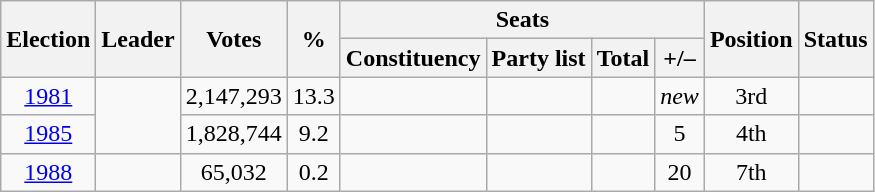<table class="wikitable" style="text-align:center">
<tr>
<th rowspan="2">Election</th>
<th rowspan="2">Leader</th>
<th rowspan="2">Votes</th>
<th rowspan="2">%</th>
<th colspan="4">Seats</th>
<th rowspan="2">Position</th>
<th rowspan="2">Status</th>
</tr>
<tr>
<th>Constituency</th>
<th>Party list</th>
<th>Total</th>
<th>+/–</th>
</tr>
<tr>
<td><a href='#'>1981</a></td>
<td rowspan="2"></td>
<td>2,147,293</td>
<td>13.3</td>
<td></td>
<td></td>
<td></td>
<td><em>new</em></td>
<td>3rd</td>
<td></td>
</tr>
<tr>
<td><a href='#'>1985</a></td>
<td>1,828,744</td>
<td>9.2</td>
<td></td>
<td></td>
<td></td>
<td> 5</td>
<td>4th</td>
<td></td>
</tr>
<tr>
<td><a href='#'>1988</a></td>
<td></td>
<td>65,032</td>
<td>0.2</td>
<td></td>
<td></td>
<td></td>
<td> 20</td>
<td>7th</td>
<td></td>
</tr>
</table>
